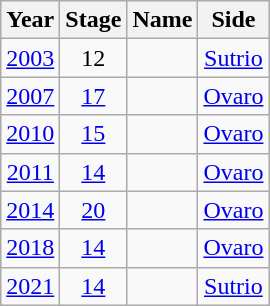<table class="wikitable sortable" style="text-align: center;">
<tr>
<th>Year</th>
<th>Stage</th>
<th>Name</th>
<th>Side</th>
</tr>
<tr>
<td><a href='#'>2003</a></td>
<td>12</td>
<td align="left"></td>
<td><a href='#'>Sutrio</a></td>
</tr>
<tr>
<td><a href='#'>2007</a></td>
<td><a href='#'>17</a></td>
<td align="left"></td>
<td><a href='#'>Ovaro</a></td>
</tr>
<tr>
<td><a href='#'>2010</a></td>
<td><a href='#'>15</a></td>
<td align="left"></td>
<td><a href='#'>Ovaro</a></td>
</tr>
<tr>
<td><a href='#'>2011</a></td>
<td><a href='#'>14</a></td>
<td align="left"></td>
<td><a href='#'>Ovaro</a></td>
</tr>
<tr>
<td><a href='#'>2014</a></td>
<td><a href='#'>20</a></td>
<td align="left"></td>
<td><a href='#'>Ovaro</a></td>
</tr>
<tr>
<td><a href='#'>2018</a></td>
<td><a href='#'>14</a></td>
<td align="left"></td>
<td><a href='#'>Ovaro</a></td>
</tr>
<tr>
<td><a href='#'>2021</a></td>
<td><a href='#'>14</a></td>
<td align="left"></td>
<td><a href='#'>Sutrio</a></td>
</tr>
</table>
